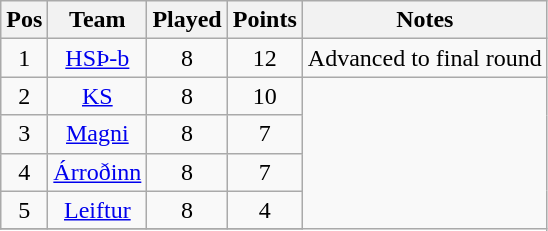<table class="wikitable" style="text-align: center;">
<tr>
<th>Pos</th>
<th>Team</th>
<th>Played</th>
<th>Points</th>
<th>Notes</th>
</tr>
<tr>
<td>1</td>
<td><a href='#'>HSÞ-b</a></td>
<td>8</td>
<td>12</td>
<td align="center" rowspan="1">Advanced to final round</td>
</tr>
<tr>
<td>2</td>
<td><a href='#'>KS</a></td>
<td>8</td>
<td>10</td>
</tr>
<tr>
<td>3</td>
<td><a href='#'>Magni</a></td>
<td>8</td>
<td>7</td>
</tr>
<tr>
<td>4</td>
<td><a href='#'>Árroðinn</a></td>
<td>8</td>
<td>7</td>
</tr>
<tr>
<td>5</td>
<td><a href='#'>Leiftur</a></td>
<td>8</td>
<td>4</td>
</tr>
<tr>
</tr>
</table>
